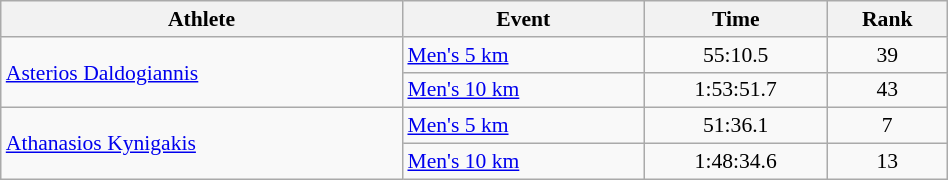<table class="wikitable" style="text-align:center; font-size:90%; width:50%;">
<tr>
<th>Athlete</th>
<th>Event</th>
<th>Time</th>
<th>Rank</th>
</tr>
<tr>
<td align=left rowspan=2><a href='#'>Asterios Daldogiannis</a></td>
<td align=left><a href='#'>Men's 5 km</a></td>
<td>55:10.5</td>
<td>39</td>
</tr>
<tr>
<td align=left><a href='#'>Men's 10 km</a></td>
<td>1:53:51.7</td>
<td>43</td>
</tr>
<tr>
<td align=left rowspan=2><a href='#'>Athanasios Kynigakis</a></td>
<td align=left><a href='#'>Men's 5 km</a></td>
<td>51:36.1</td>
<td>7</td>
</tr>
<tr>
<td align=left><a href='#'>Men's 10 km</a></td>
<td>1:48:34.6</td>
<td>13</td>
</tr>
</table>
